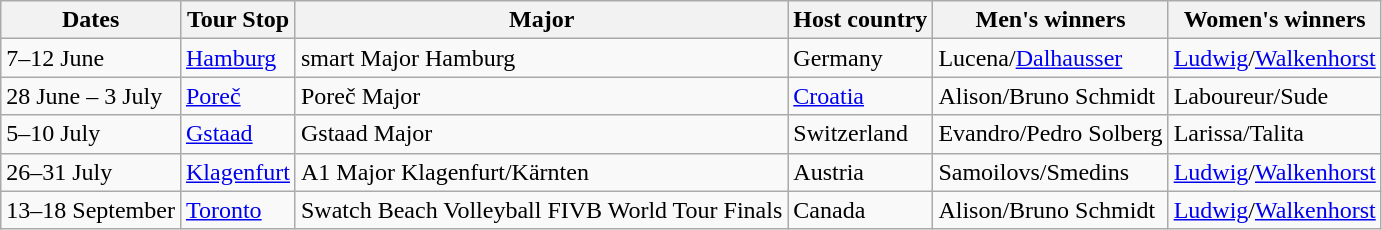<table class="wikitable">
<tr>
<th>Dates</th>
<th>Tour Stop</th>
<th>Major</th>
<th>Host country</th>
<th>Men's winners</th>
<th>Women's winners</th>
</tr>
<tr>
<td>7–12 June</td>
<td><a href='#'>Hamburg</a></td>
<td>smart Major Hamburg</td>
<td> Germany</td>
<td>Lucena/<a href='#'>Dalhausser</a> </td>
<td><a href='#'>Ludwig</a>/<a href='#'>Walkenhorst</a> </td>
</tr>
<tr>
<td>28 June – 3 July</td>
<td><a href='#'>Poreč</a></td>
<td>Poreč  Major</td>
<td> <a href='#'>Croatia</a></td>
<td>Alison/Bruno Schmidt </td>
<td>Laboureur/Sude </td>
</tr>
<tr>
<td>5–10 July</td>
<td><a href='#'>Gstaad</a></td>
<td>Gstaad Major</td>
<td> Switzerland</td>
<td>Evandro/Pedro Solberg </td>
<td>Larissa/Talita </td>
</tr>
<tr>
<td>26–31 July</td>
<td><a href='#'>Klagenfurt</a></td>
<td>A1 Major Klagenfurt/Kärnten</td>
<td> Austria</td>
<td>Samoilovs/Smedins </td>
<td><a href='#'>Ludwig</a>/<a href='#'>Walkenhorst</a> </td>
</tr>
<tr>
<td>13–18 September</td>
<td><a href='#'>Toronto</a></td>
<td>Swatch Beach Volleyball FIVB World Tour Finals</td>
<td> Canada</td>
<td>Alison/Bruno Schmidt </td>
<td><a href='#'>Ludwig</a>/<a href='#'>Walkenhorst</a> </td>
</tr>
</table>
